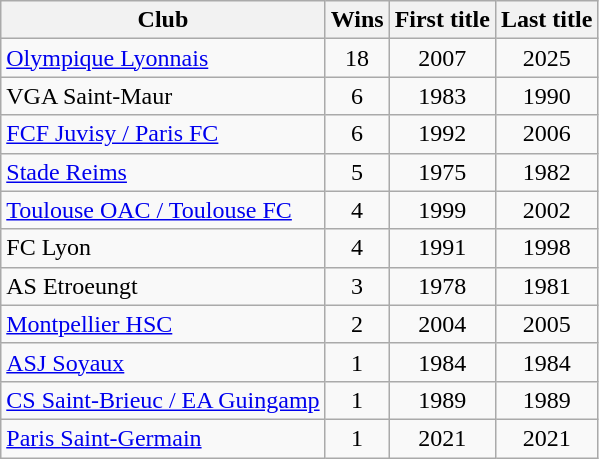<table class="wikitable sortable" style="text-align: center;">
<tr>
<th scope="col">Club</th>
<th scope="col">Wins</th>
<th scope="col">First title</th>
<th scope="col">Last title</th>
</tr>
<tr>
<td align=left><a href='#'>Olympique Lyonnais</a></td>
<td>18</td>
<td>2007</td>
<td>2025</td>
</tr>
<tr>
<td align=left>VGA Saint-Maur</td>
<td>6</td>
<td>1983</td>
<td>1990</td>
</tr>
<tr>
<td align=left><a href='#'>FCF Juvisy / Paris FC</a></td>
<td>6</td>
<td>1992</td>
<td>2006</td>
</tr>
<tr>
<td align=left><a href='#'>Stade Reims</a></td>
<td>5</td>
<td>1975</td>
<td>1982</td>
</tr>
<tr>
<td align=left><a href='#'>Toulouse OAC / Toulouse FC</a></td>
<td>4</td>
<td>1999</td>
<td>2002</td>
</tr>
<tr>
<td align=left>FC Lyon</td>
<td>4</td>
<td>1991</td>
<td>1998</td>
</tr>
<tr>
<td align=left>AS Etroeungt</td>
<td>3</td>
<td>1978</td>
<td>1981</td>
</tr>
<tr>
<td align=left><a href='#'>Montpellier HSC</a></td>
<td>2</td>
<td>2004</td>
<td>2005</td>
</tr>
<tr>
<td align=left><a href='#'>ASJ Soyaux</a></td>
<td>1</td>
<td>1984</td>
<td>1984</td>
</tr>
<tr>
<td align=left><a href='#'>CS Saint-Brieuc / EA Guingamp</a></td>
<td>1</td>
<td>1989</td>
<td>1989</td>
</tr>
<tr>
<td align=left><a href='#'>Paris Saint-Germain</a></td>
<td>1</td>
<td>2021</td>
<td>2021</td>
</tr>
</table>
